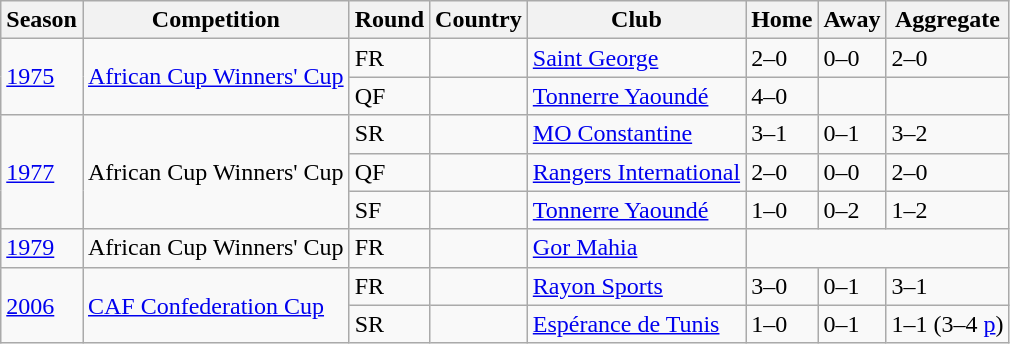<table class=wikitable>
<tr>
<th>Season</th>
<th>Competition</th>
<th>Round</th>
<th>Country</th>
<th>Club</th>
<th>Home</th>
<th>Away</th>
<th>Aggregate</th>
</tr>
<tr>
<td rowspan=2><a href='#'>1975</a></td>
<td rowspan=2><a href='#'>African Cup Winners' Cup</a></td>
<td>FR</td>
<td></td>
<td><a href='#'>Saint George</a></td>
<td>2–0</td>
<td>0–0</td>
<td>2–0</td>
</tr>
<tr>
<td>QF</td>
<td></td>
<td><a href='#'>Tonnerre Yaoundé</a></td>
<td>4–0</td>
<td></td>
<td></td>
</tr>
<tr>
<td rowspan=3><a href='#'>1977</a></td>
<td rowspan=3>African Cup Winners' Cup</td>
<td>SR</td>
<td></td>
<td><a href='#'>MO Constantine</a></td>
<td>3–1</td>
<td>0–1</td>
<td>3–2</td>
</tr>
<tr>
<td>QF</td>
<td></td>
<td><a href='#'>Rangers International</a></td>
<td>2–0</td>
<td>0–0</td>
<td>2–0</td>
</tr>
<tr>
<td>SF</td>
<td></td>
<td><a href='#'>Tonnerre Yaoundé</a></td>
<td>1–0</td>
<td>0–2</td>
<td>1–2</td>
</tr>
<tr>
<td><a href='#'>1979</a></td>
<td>African Cup Winners' Cup</td>
<td>FR</td>
<td></td>
<td><a href='#'>Gor Mahia</a></td>
<td colspan=3 align=center></td>
</tr>
<tr>
<td rowspan=2><a href='#'>2006</a></td>
<td rowspan=2><a href='#'>CAF Confederation Cup</a></td>
<td>FR</td>
<td></td>
<td><a href='#'>Rayon Sports</a></td>
<td>3–0</td>
<td>0–1</td>
<td>3–1</td>
</tr>
<tr>
<td>SR</td>
<td></td>
<td><a href='#'>Espérance de Tunis</a></td>
<td>1–0</td>
<td>0–1</td>
<td>1–1 (3–4 <a href='#'>p</a>)</td>
</tr>
</table>
